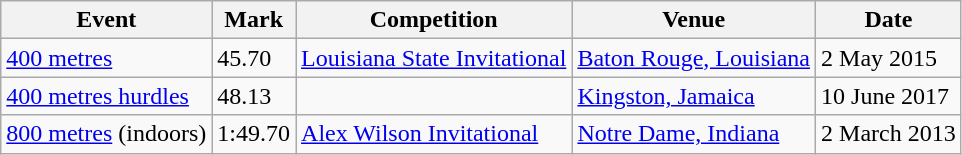<table class=wikitable>
<tr>
<th>Event</th>
<th>Mark</th>
<th>Competition</th>
<th>Venue</th>
<th>Date</th>
</tr>
<tr>
<td><a href='#'>400 metres</a></td>
<td>45.70</td>
<td><a href='#'>Louisiana State Invitational</a></td>
<td><a href='#'>Baton Rouge, Louisiana</a></td>
<td>2 May 2015</td>
</tr>
<tr>
<td><a href='#'>400 metres hurdles</a></td>
<td>48.13</td>
<td></td>
<td><a href='#'>Kingston, Jamaica</a></td>
<td>10 June 2017</td>
</tr>
<tr>
<td><a href='#'>800 metres</a> (indoors)</td>
<td>1:49.70</td>
<td><a href='#'>Alex Wilson Invitational</a></td>
<td><a href='#'>Notre Dame, Indiana</a></td>
<td>2 March 2013</td>
</tr>
</table>
